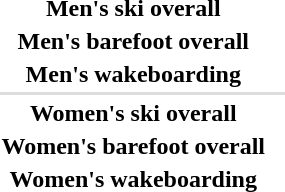<table>
<tr>
<th scope="row">Men's ski overall</th>
<td></td>
<td></td>
<td></td>
</tr>
<tr>
<th scope="row">Men's barefoot overall</th>
<td></td>
<td></td>
<td></td>
</tr>
<tr>
<th scope="row">Men's wakeboarding</th>
<td></td>
<td></td>
<td></td>
</tr>
<tr bgcolor=#DDDDDD>
<td colspan=4></td>
</tr>
<tr>
<th scope="row">Women's ski overall</th>
<td></td>
<td></td>
<td></td>
</tr>
<tr>
<th scope="row">Women's barefoot overall</th>
<td></td>
<td></td>
<td></td>
</tr>
<tr>
<th scope="row">Women's wakeboarding</th>
<td></td>
<td></td>
<td></td>
</tr>
</table>
